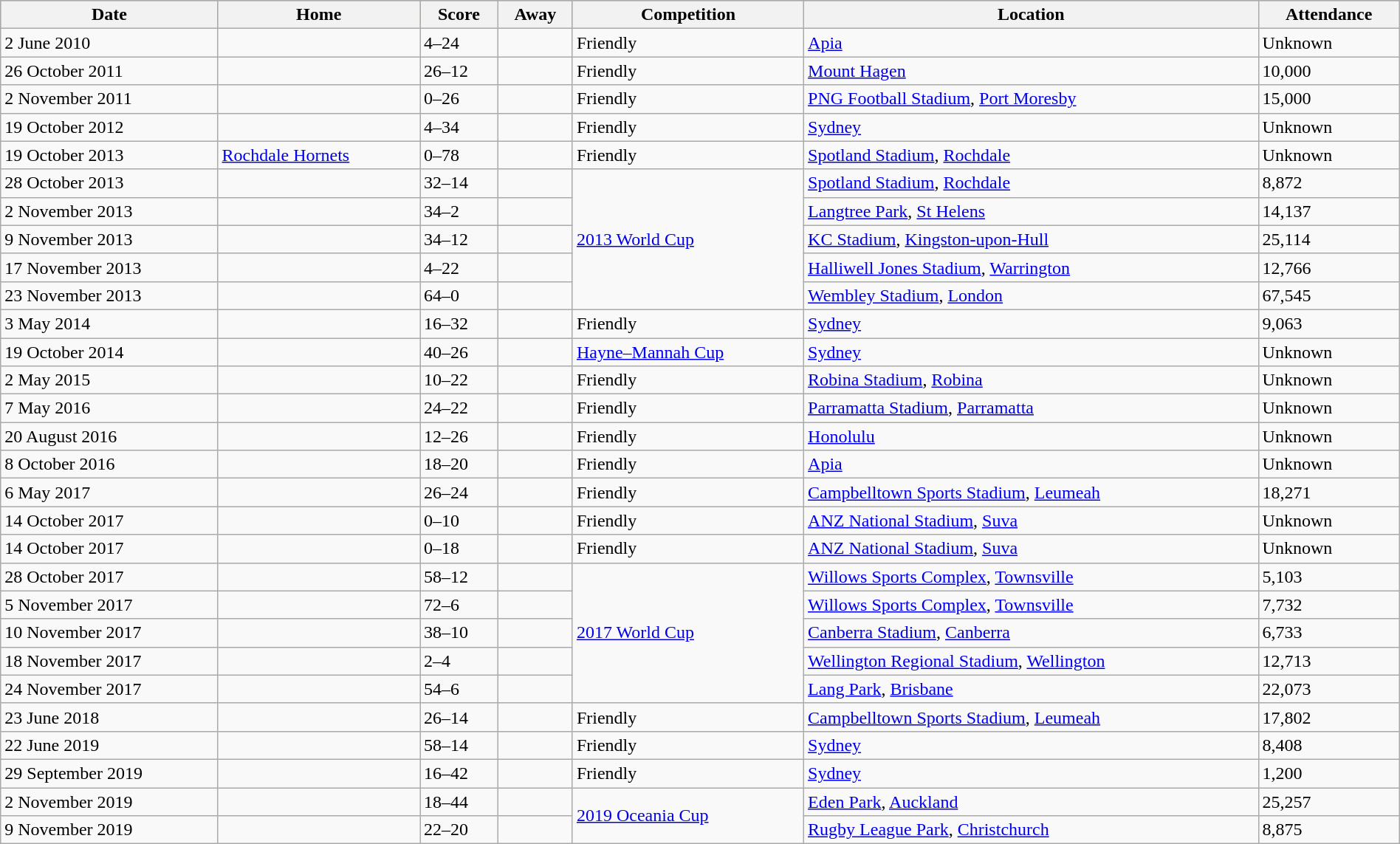<table class="wikitable" width=100%>
<tr bgcolor=#bdb76b>
<th>Date</th>
<th>Home</th>
<th>Score</th>
<th>Away</th>
<th>Competition</th>
<th>Location</th>
<th>Attendance</th>
</tr>
<tr>
<td>2 June 2010</td>
<td></td>
<td>4–24</td>
<td></td>
<td>Friendly</td>
<td> <a href='#'>Apia</a></td>
<td>Unknown</td>
</tr>
<tr>
<td>26 October 2011</td>
<td></td>
<td>26–12</td>
<td></td>
<td>Friendly</td>
<td> <a href='#'>Mount Hagen</a></td>
<td>10,000</td>
</tr>
<tr>
<td>2 November 2011</td>
<td></td>
<td>0–26</td>
<td></td>
<td>Friendly</td>
<td> <a href='#'>PNG Football Stadium</a>, <a href='#'>Port Moresby</a></td>
<td>15,000</td>
</tr>
<tr>
<td>19 October 2012</td>
<td></td>
<td>4–34</td>
<td></td>
<td>Friendly</td>
<td> <a href='#'>Sydney</a></td>
<td>Unknown</td>
</tr>
<tr>
<td>19 October 2013</td>
<td> <a href='#'>Rochdale Hornets</a></td>
<td>0–78</td>
<td></td>
<td>Friendly</td>
<td> <a href='#'>Spotland Stadium</a>, <a href='#'>Rochdale</a></td>
<td>Unknown</td>
</tr>
<tr>
<td>28 October 2013</td>
<td></td>
<td>32–14</td>
<td></td>
<td rowspan="5"><a href='#'>2013 World Cup</a></td>
<td> <a href='#'>Spotland Stadium</a>, <a href='#'>Rochdale</a></td>
<td>8,872</td>
</tr>
<tr>
<td>2 November 2013</td>
<td></td>
<td>34–2</td>
<td></td>
<td> <a href='#'>Langtree Park</a>, <a href='#'>St Helens</a></td>
<td>14,137</td>
</tr>
<tr>
<td>9 November 2013</td>
<td></td>
<td>34–12</td>
<td></td>
<td> <a href='#'>KC Stadium</a>, <a href='#'>Kingston-upon-Hull</a></td>
<td>25,114</td>
</tr>
<tr>
<td>17 November 2013</td>
<td></td>
<td>4–22</td>
<td></td>
<td> <a href='#'>Halliwell Jones Stadium</a>, <a href='#'>Warrington</a></td>
<td>12,766</td>
</tr>
<tr>
<td>23 November 2013</td>
<td></td>
<td>64–0</td>
<td></td>
<td> <a href='#'>Wembley Stadium</a>, <a href='#'>London</a></td>
<td>67,545</td>
</tr>
<tr>
<td>3 May 2014</td>
<td></td>
<td>16–32</td>
<td></td>
<td>Friendly</td>
<td> <a href='#'>Sydney</a></td>
<td>9,063</td>
</tr>
<tr>
<td>19 October 2014</td>
<td></td>
<td>40–26</td>
<td></td>
<td><a href='#'>Hayne–Mannah Cup</a></td>
<td> <a href='#'>Sydney</a></td>
<td>Unknown</td>
</tr>
<tr>
<td>2 May 2015</td>
<td></td>
<td>10–22</td>
<td></td>
<td>Friendly</td>
<td> <a href='#'>Robina Stadium</a>, <a href='#'>Robina</a></td>
<td>Unknown</td>
</tr>
<tr>
<td>7 May 2016</td>
<td></td>
<td>24–22</td>
<td></td>
<td>Friendly</td>
<td> <a href='#'>Parramatta Stadium</a>, <a href='#'>Parramatta</a></td>
<td>Unknown</td>
</tr>
<tr>
<td>20 August 2016</td>
<td></td>
<td>12–26</td>
<td></td>
<td>Friendly</td>
<td> <a href='#'>Honolulu</a></td>
<td>Unknown</td>
</tr>
<tr>
<td>8 October 2016</td>
<td></td>
<td>18–20</td>
<td></td>
<td>Friendly</td>
<td> <a href='#'>Apia</a></td>
<td>Unknown</td>
</tr>
<tr>
<td>6 May 2017</td>
<td></td>
<td>26–24</td>
<td></td>
<td>Friendly</td>
<td> <a href='#'>Campbelltown Sports Stadium</a>, <a href='#'>Leumeah</a></td>
<td>18,271</td>
</tr>
<tr>
<td>14 October 2017</td>
<td></td>
<td>0–10</td>
<td></td>
<td>Friendly</td>
<td> <a href='#'>ANZ National Stadium</a>, <a href='#'>Suva</a></td>
<td>Unknown</td>
</tr>
<tr>
<td>14 October 2017</td>
<td></td>
<td>0–18</td>
<td></td>
<td>Friendly</td>
<td> <a href='#'>ANZ National Stadium</a>, <a href='#'>Suva</a></td>
<td>Unknown</td>
</tr>
<tr>
<td>28 October 2017</td>
<td></td>
<td>58–12</td>
<td></td>
<td rowspan="5"><a href='#'>2017 World Cup</a></td>
<td> <a href='#'>Willows Sports Complex</a>, <a href='#'>Townsville</a></td>
<td>5,103</td>
</tr>
<tr>
<td>5 November 2017</td>
<td></td>
<td>72–6</td>
<td></td>
<td> <a href='#'>Willows Sports Complex</a>, <a href='#'>Townsville</a></td>
<td>7,732</td>
</tr>
<tr>
<td>10 November 2017</td>
<td></td>
<td>38–10</td>
<td></td>
<td> <a href='#'>Canberra Stadium</a>, <a href='#'>Canberra</a></td>
<td>6,733</td>
</tr>
<tr>
<td>18 November 2017</td>
<td></td>
<td>2–4</td>
<td></td>
<td> <a href='#'>Wellington Regional Stadium</a>, <a href='#'>Wellington</a></td>
<td>12,713</td>
</tr>
<tr>
<td>24 November 2017</td>
<td></td>
<td>54–6</td>
<td></td>
<td> <a href='#'>Lang Park</a>, <a href='#'>Brisbane</a></td>
<td>22,073</td>
</tr>
<tr>
<td>23 June 2018</td>
<td></td>
<td>26–14</td>
<td></td>
<td>Friendly</td>
<td> <a href='#'>Campbelltown Sports Stadium</a>, <a href='#'>Leumeah</a></td>
<td>17,802</td>
</tr>
<tr>
<td>22 June 2019</td>
<td></td>
<td>58–14</td>
<td></td>
<td>Friendly</td>
<td> <a href='#'>Sydney</a></td>
<td>8,408</td>
</tr>
<tr>
<td>29 September 2019</td>
<td></td>
<td>16–42</td>
<td></td>
<td>Friendly</td>
<td> <a href='#'>Sydney</a></td>
<td>1,200</td>
</tr>
<tr>
<td>2 November 2019</td>
<td></td>
<td>18–44</td>
<td></td>
<td rowspan="2"><a href='#'>2019 Oceania Cup</a></td>
<td> <a href='#'>Eden Park</a>, <a href='#'>Auckland</a></td>
<td>25,257</td>
</tr>
<tr>
<td>9 November 2019</td>
<td></td>
<td>22–20</td>
<td></td>
<td> <a href='#'>Rugby League Park</a>, <a href='#'>Christchurch</a></td>
<td>8,875</td>
</tr>
</table>
